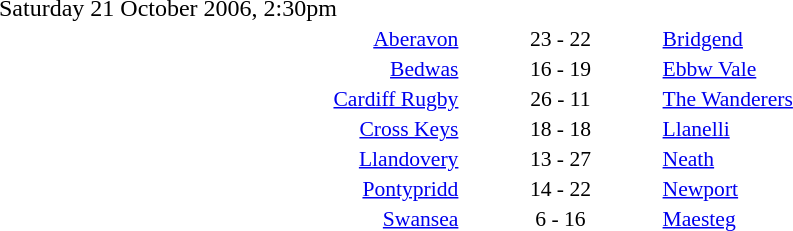<table style="width:70%;" cellspacing="1">
<tr>
<th width=35%></th>
<th width=15%></th>
<th></th>
</tr>
<tr>
<td>Saturday 21 October 2006, 2:30pm</td>
</tr>
<tr style=font-size:90%>
<td align=right><a href='#'>Aberavon</a></td>
<td align=center>23 - 22</td>
<td><a href='#'>Bridgend</a></td>
</tr>
<tr style=font-size:90%>
<td align=right><a href='#'>Bedwas</a></td>
<td align=center>16 - 19</td>
<td><a href='#'>Ebbw Vale</a></td>
</tr>
<tr style=font-size:90%>
<td align=right><a href='#'>Cardiff Rugby</a></td>
<td align=center>26 - 11</td>
<td><a href='#'>The Wanderers</a></td>
</tr>
<tr style=font-size:90%>
<td align=right><a href='#'>Cross Keys</a></td>
<td align=center>18 - 18</td>
<td><a href='#'>Llanelli</a></td>
</tr>
<tr style=font-size:90%>
<td align=right><a href='#'>Llandovery</a></td>
<td align=center>13 - 27</td>
<td><a href='#'>Neath</a></td>
</tr>
<tr style=font-size:90%>
<td align=right><a href='#'>Pontypridd</a></td>
<td align=center>14 - 22</td>
<td><a href='#'>Newport</a></td>
</tr>
<tr style=font-size:90%>
<td align=right><a href='#'>Swansea</a></td>
<td align=center>6 - 16</td>
<td><a href='#'>Maesteg</a></td>
</tr>
</table>
